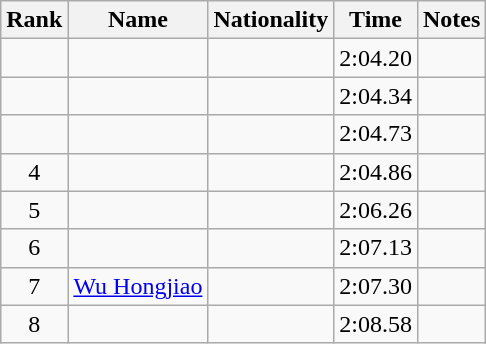<table class="wikitable sortable" style="text-align:center">
<tr>
<th>Rank</th>
<th>Name</th>
<th>Nationality</th>
<th>Time</th>
<th>Notes</th>
</tr>
<tr>
<td></td>
<td align=left></td>
<td align=left></td>
<td>2:04.20</td>
<td></td>
</tr>
<tr>
<td></td>
<td align=left></td>
<td align=left></td>
<td>2:04.34</td>
<td></td>
</tr>
<tr>
<td></td>
<td align=left></td>
<td align=left></td>
<td>2:04.73</td>
<td></td>
</tr>
<tr>
<td>4</td>
<td align=left></td>
<td align=left></td>
<td>2:04.86</td>
<td></td>
</tr>
<tr>
<td>5</td>
<td align=left></td>
<td align=left></td>
<td>2:06.26</td>
<td></td>
</tr>
<tr>
<td>6</td>
<td align=left></td>
<td align=left></td>
<td>2:07.13</td>
<td></td>
</tr>
<tr>
<td>7</td>
<td align=left><a href='#'>Wu Hongjiao</a></td>
<td align=left></td>
<td>2:07.30</td>
<td></td>
</tr>
<tr>
<td>8</td>
<td align=left></td>
<td align=left></td>
<td>2:08.58</td>
<td></td>
</tr>
</table>
